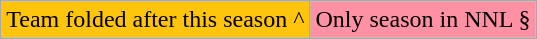<table class="wikitable" style="font-size:100%;line-height:1.1;">
<tr>
<td style="background-color:#FFC40C;">Team folded after this season ^</td>
<td style="background-color:#FF91A4;">Only season in NNL §</td>
</tr>
</table>
